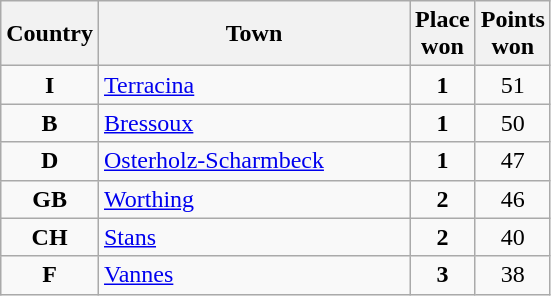<table class="wikitable toptextcells" style="text-align:center;">
<tr>
<th width="25">Country</th>
<th width="200">Town</th>
<th width="25">Place won</th>
<th width="25">Points won</th>
</tr>
<tr>
<td><strong>I</strong></td>
<td style="text-align:left;"><a href='#'>Terracina</a></td>
<td><strong>1</strong></td>
<td>51</td>
</tr>
<tr>
<td><strong>B</strong></td>
<td style="text-align:left;"><a href='#'>Bressoux</a></td>
<td><strong>1</strong></td>
<td>50</td>
</tr>
<tr>
<td><strong>D</strong></td>
<td style="text-align:left;"><a href='#'>Osterholz-Scharmbeck</a></td>
<td><strong>1</strong></td>
<td>47</td>
</tr>
<tr>
<td><strong>GB</strong></td>
<td style="text-align:left;"><a href='#'>Worthing</a></td>
<td><strong>2</strong></td>
<td>46</td>
</tr>
<tr>
<td><strong>CH</strong></td>
<td style="text-align:left;"><a href='#'>Stans</a></td>
<td><strong>2</strong></td>
<td>40</td>
</tr>
<tr>
<td><strong>F</strong></td>
<td style="text-align:left;"><a href='#'>Vannes</a></td>
<td><strong>3</strong></td>
<td>38</td>
</tr>
</table>
